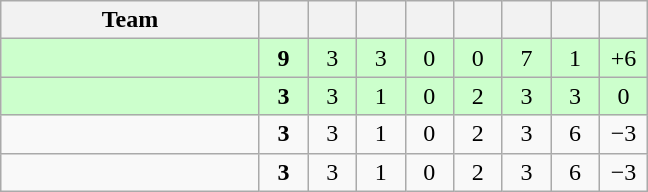<table class="wikitable" style="text-align: center;">
<tr>
<th width="165">Team</th>
<th width="25"></th>
<th width="25"></th>
<th width="25"></th>
<th width="25"></th>
<th width="25"></th>
<th width="25"></th>
<th width="25"></th>
<th width="25"></th>
</tr>
<tr bgcolor=#ccffcc>
<td align="left"></td>
<td><strong>9</strong></td>
<td>3</td>
<td>3</td>
<td>0</td>
<td>0</td>
<td>7</td>
<td>1</td>
<td>+6</td>
</tr>
<tr bgcolor=#ccffcc>
<td align="left"></td>
<td><strong>3</strong></td>
<td>3</td>
<td>1</td>
<td>0</td>
<td>2</td>
<td>3</td>
<td>3</td>
<td>0</td>
</tr>
<tr>
<td align="left"></td>
<td><strong>3</strong></td>
<td>3</td>
<td>1</td>
<td>0</td>
<td>2</td>
<td>3</td>
<td>6</td>
<td>−3</td>
</tr>
<tr>
<td align="left"></td>
<td><strong>3</strong></td>
<td>3</td>
<td>1</td>
<td>0</td>
<td>2</td>
<td>3</td>
<td>6</td>
<td>−3</td>
</tr>
</table>
